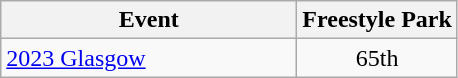<table class="wikitable" style="text-align: center;">
<tr ">
<th style="width:190px;">Event</th>
<th>Freestyle Park</th>
</tr>
<tr>
<td align=left> <a href='#'>2023 Glasgow</a></td>
<td>65th</td>
</tr>
</table>
